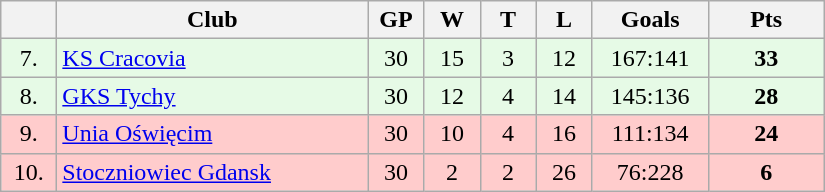<table class="wikitable">
<tr>
<th width="30"></th>
<th width="200">Club</th>
<th width="30">GP</th>
<th width="30">W</th>
<th width="30">T</th>
<th width="30">L</th>
<th width="70">Goals</th>
<th width="70">Pts</th>
</tr>
<tr bgcolor="#e6fae6" align="center">
<td>7.</td>
<td align="left"><a href='#'>KS Cracovia</a></td>
<td>30</td>
<td>15</td>
<td>3</td>
<td>12</td>
<td>167:141</td>
<td><strong>33</strong></td>
</tr>
<tr bgcolor="#e6fae6" align="center">
<td>8.</td>
<td align="left"><a href='#'>GKS Tychy</a></td>
<td>30</td>
<td>12</td>
<td>4</td>
<td>14</td>
<td>145:136</td>
<td><strong>28</strong></td>
</tr>
<tr bgcolor="#FFCCCC" align="center">
<td>9.</td>
<td align="left"><a href='#'>Unia Oświęcim</a></td>
<td>30</td>
<td>10</td>
<td>4</td>
<td>16</td>
<td>111:134</td>
<td><strong>24</strong></td>
</tr>
<tr bgcolor="#FFCCCC" align="center">
<td>10.</td>
<td align="left"><a href='#'>Stoczniowiec Gdansk</a></td>
<td>30</td>
<td>2</td>
<td>2</td>
<td>26</td>
<td>76:228</td>
<td><strong>6</strong></td>
</tr>
</table>
